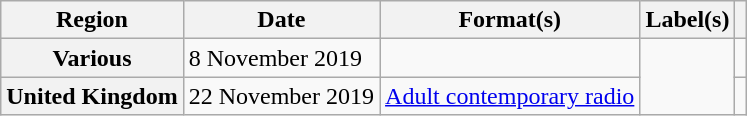<table class="wikitable plainrowheaders">
<tr>
<th scope="col">Region</th>
<th scope="col">Date</th>
<th scope="col">Format(s)</th>
<th scope="col">Label(s)</th>
<th scope="col"></th>
</tr>
<tr>
<th scope="row">Various</th>
<td>8 November 2019</td>
<td></td>
<td rowspan="2"></td>
<td style="text-align:center;"></td>
</tr>
<tr>
<th scope="row">United Kingdom</th>
<td>22 November 2019</td>
<td><a href='#'>Adult contemporary radio</a></td>
<td style="text-align:center;"></td>
</tr>
</table>
